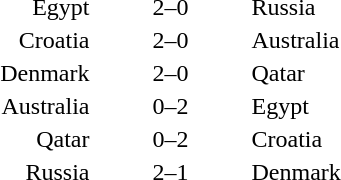<table style="text-align:center">
<tr>
<th width=200></th>
<th width=100></th>
<th width=200></th>
</tr>
<tr>
<td align=right>Egypt</td>
<td>2–0</td>
<td align=left>Russia</td>
</tr>
<tr>
<td align=right>Croatia</td>
<td>2–0</td>
<td align=left>Australia</td>
</tr>
<tr>
<td align=right>Denmark</td>
<td>2–0</td>
<td align=left>Qatar</td>
</tr>
<tr>
<td align=right>Australia</td>
<td>0–2</td>
<td align=left>Egypt</td>
</tr>
<tr>
<td align=right>Qatar</td>
<td>0–2</td>
<td align=left>Croatia</td>
</tr>
<tr>
<td align=right>Russia</td>
<td>2–1</td>
<td align=left>Denmark</td>
</tr>
<tr>
</tr>
</table>
